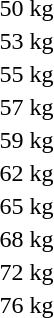<table>
<tr>
<td rowspan=2>50 kg<br></td>
<td rowspan=2></td>
<td rowspan=2></td>
<td></td>
</tr>
<tr>
<td></td>
</tr>
<tr>
<td rowspan=2>53 kg<br></td>
<td rowspan=2></td>
<td rowspan=2></td>
<td></td>
</tr>
<tr>
<td></td>
</tr>
<tr>
<td>55 kg<br></td>
<td></td>
<td></td>
<td></td>
</tr>
<tr>
<td rowspan=2>57 kg<br></td>
<td rowspan=2></td>
<td rowspan=2></td>
<td></td>
</tr>
<tr>
<td></td>
</tr>
<tr>
<td>59 kg<br></td>
<td></td>
<td></td>
<td></td>
</tr>
<tr>
<td rowspan=2>62 kg<br></td>
<td rowspan=2></td>
<td rowspan=2></td>
<td></td>
</tr>
<tr>
<td></td>
</tr>
<tr>
<td>65 kg<br></td>
<td></td>
<td></td>
<td></td>
</tr>
<tr>
<td rowspan=2>68 kg<br></td>
<td rowspan=2></td>
<td rowspan=2></td>
<td></td>
</tr>
<tr>
<td></td>
</tr>
<tr>
<td>72 kg<br></td>
<td></td>
<td></td>
<td></td>
</tr>
<tr>
<td rowspan=2>76 kg<br></td>
<td rowspan=2></td>
<td rowspan=2></td>
<td></td>
</tr>
<tr>
<td></td>
</tr>
</table>
